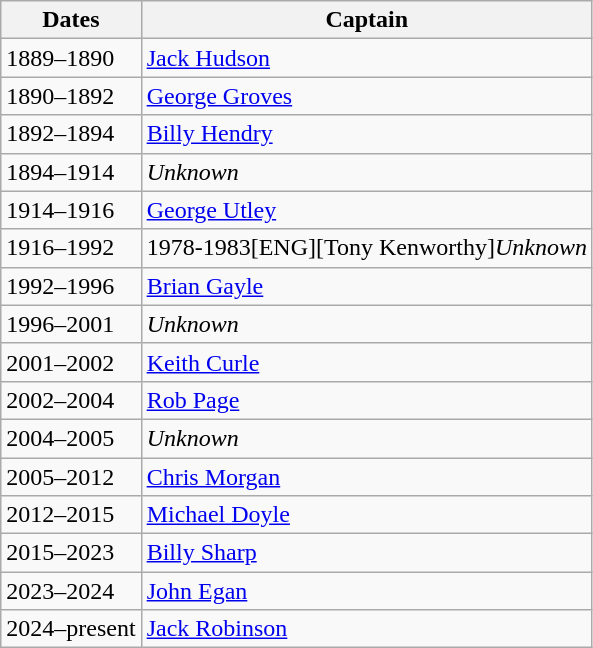<table class="wikitable plainrowheaders unsortable">
<tr>
<th scope="col">Dates</th>
<th scope="col">Captain</th>
</tr>
<tr>
<td>1889–1890</td>
<td> <a href='#'>Jack Hudson</a></td>
</tr>
<tr>
<td>1890–1892</td>
<td> <a href='#'>George Groves</a></td>
</tr>
<tr>
<td>1892–1894</td>
<td> <a href='#'>Billy Hendry</a></td>
</tr>
<tr>
<td>1894–1914</td>
<td><em>Unknown</em></td>
</tr>
<tr>
<td>1914–1916</td>
<td> <a href='#'>George Utley</a></td>
</tr>
<tr>
<td>1916–1992</td>
<td>1978-1983[ENG][Tony Kenworthy]<em>Unknown</em></td>
</tr>
<tr>
<td>1992–1996</td>
<td> <a href='#'>Brian Gayle</a></td>
</tr>
<tr>
<td>1996–2001</td>
<td><em>Unknown</em></td>
</tr>
<tr>
<td>2001–2002</td>
<td> <a href='#'>Keith Curle</a></td>
</tr>
<tr>
<td>2002–2004</td>
<td> <a href='#'>Rob Page</a></td>
</tr>
<tr>
<td>2004–2005</td>
<td><em>Unknown</em></td>
</tr>
<tr>
<td>2005–2012</td>
<td> <a href='#'>Chris Morgan</a></td>
</tr>
<tr>
<td>2012–2015</td>
<td> <a href='#'>Michael Doyle</a></td>
</tr>
<tr>
<td>2015–2023</td>
<td> <a href='#'>Billy Sharp</a></td>
</tr>
<tr>
<td>2023–2024</td>
<td> <a href='#'>John Egan</a></td>
</tr>
<tr>
<td>2024–present</td>
<td> <a href='#'>Jack Robinson</a></td>
</tr>
</table>
